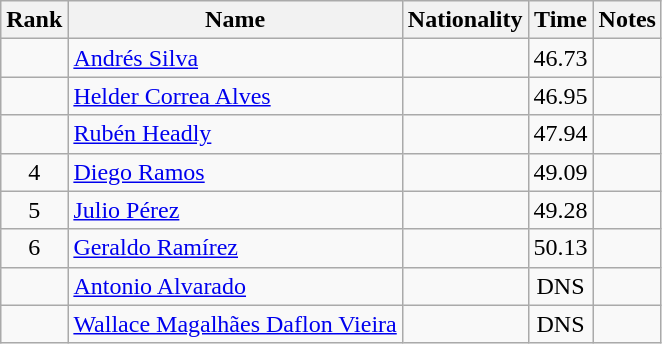<table class="wikitable sortable" style="text-align:center">
<tr>
<th>Rank</th>
<th>Name</th>
<th>Nationality</th>
<th>Time</th>
<th>Notes</th>
</tr>
<tr>
<td align=center></td>
<td align=left><a href='#'>Andrés Silva</a></td>
<td align=left></td>
<td>46.73</td>
<td></td>
</tr>
<tr>
<td align=center></td>
<td align=left><a href='#'>Helder Correa Alves</a></td>
<td align=left></td>
<td>46.95</td>
<td></td>
</tr>
<tr>
<td align=center></td>
<td align=left><a href='#'>Rubén Headly</a></td>
<td align=left></td>
<td>47.94</td>
<td></td>
</tr>
<tr>
<td align=center>4</td>
<td align=left><a href='#'>Diego Ramos</a></td>
<td align=left></td>
<td>49.09</td>
<td></td>
</tr>
<tr>
<td align=center>5</td>
<td align=left><a href='#'>Julio Pérez</a></td>
<td align=left></td>
<td>49.28</td>
<td></td>
</tr>
<tr>
<td align=center>6</td>
<td align=left><a href='#'>Geraldo Ramírez</a></td>
<td align=left></td>
<td>50.13</td>
<td></td>
</tr>
<tr>
<td align=center></td>
<td align=left><a href='#'>Antonio Alvarado</a></td>
<td align=left></td>
<td>DNS</td>
<td></td>
</tr>
<tr>
<td align=center></td>
<td align=left><a href='#'>Wallace Magalhães Daflon Vieira</a></td>
<td align=left></td>
<td>DNS</td>
<td></td>
</tr>
</table>
